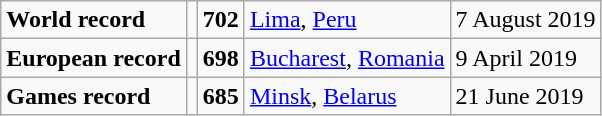<table class="wikitable">
<tr>
<td><strong>World record</strong></td>
<td></td>
<td><strong>702</strong></td>
<td><a href='#'>Lima</a>, <a href='#'>Peru</a></td>
<td>7 August 2019</td>
</tr>
<tr>
<td><strong>European record</strong></td>
<td></td>
<td><strong>698</strong></td>
<td><a href='#'>Bucharest</a>, <a href='#'>Romania</a></td>
<td>9 April 2019</td>
</tr>
<tr>
<td><strong>Games record</strong></td>
<td></td>
<td><strong>685</strong></td>
<td><a href='#'>Minsk</a>, <a href='#'>Belarus</a></td>
<td>21 June 2019</td>
</tr>
</table>
